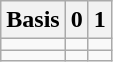<table class="wikitable" style="float:left; text-align:center;">
<tr>
<th>Basis</th>
<th>0</th>
<th>1</th>
</tr>
<tr>
<td></td>
<td></td>
<td></td>
</tr>
<tr>
<td></td>
<td></td>
<td></td>
</tr>
</table>
